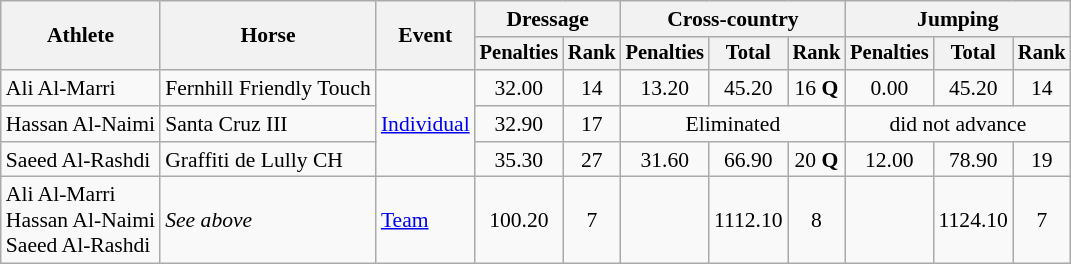<table class=wikitable style=font-size:90%;text-align:center>
<tr>
<th rowspan=2>Athlete</th>
<th rowspan=2>Horse</th>
<th rowspan=2>Event</th>
<th colspan=2>Dressage</th>
<th colspan=3>Cross-country</th>
<th colspan=3>Jumping</th>
</tr>
<tr style="font-size:95%">
<th>Penalties</th>
<th>Rank</th>
<th>Penalties</th>
<th>Total</th>
<th>Rank</th>
<th>Penalties</th>
<th>Total</th>
<th>Rank</th>
</tr>
<tr>
<td align=left>Ali Al-Marri</td>
<td align=left>Fernhill Friendly Touch</td>
<td align=left rowspan=3><a href='#'>Individual</a></td>
<td>32.00</td>
<td>14</td>
<td>13.20</td>
<td>45.20</td>
<td>16 <strong>Q</strong></td>
<td>0.00</td>
<td>45.20</td>
<td>14</td>
</tr>
<tr>
<td align=left>Hassan Al-Naimi</td>
<td align=left>Santa Cruz III</td>
<td>32.90</td>
<td>17</td>
<td colspan=3>Eliminated</td>
<td colspan=3>did not advance</td>
</tr>
<tr>
<td align=left>Saeed Al-Rashdi</td>
<td align=left>Graffiti de Lully CH</td>
<td>35.30</td>
<td>27</td>
<td>31.60</td>
<td>66.90</td>
<td>20 <strong>Q</strong></td>
<td>12.00</td>
<td>78.90</td>
<td>19</td>
</tr>
<tr>
<td align=left>Ali Al-Marri<br>Hassan Al-Naimi<br>Saeed Al-Rashdi</td>
<td align=left><em>See above</em></td>
<td align=left><a href='#'>Team</a></td>
<td>100.20</td>
<td>7</td>
<td></td>
<td>1112.10</td>
<td>8</td>
<td></td>
<td>1124.10</td>
<td>7</td>
</tr>
</table>
